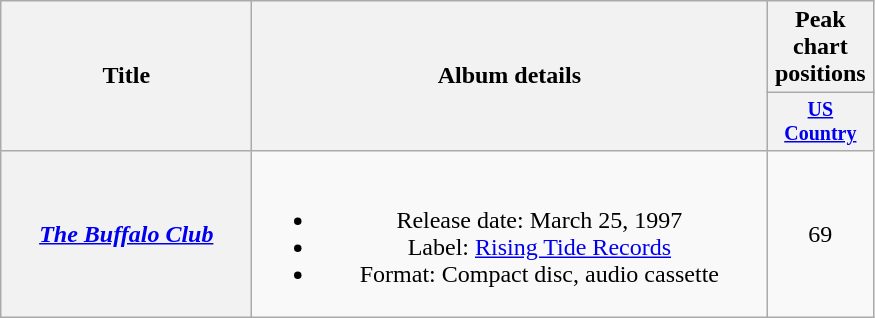<table class="wikitable plainrowheaders" style="text-align:center;">
<tr>
<th rowspan="2" style="width:10em;">Title</th>
<th rowspan="2" style="width:21em;">Album details</th>
<th>Peak chart<br>positions</th>
</tr>
<tr style="font-size:smaller;">
<th width="65"><a href='#'>US Country</a></th>
</tr>
<tr>
<th scope="row"><em><a href='#'>The Buffalo Club</a></em></th>
<td><br><ul><li>Release date: March 25, 1997</li><li>Label: <a href='#'>Rising Tide Records</a></li><li>Format: Compact disc, audio cassette</li></ul></td>
<td>69</td>
</tr>
</table>
